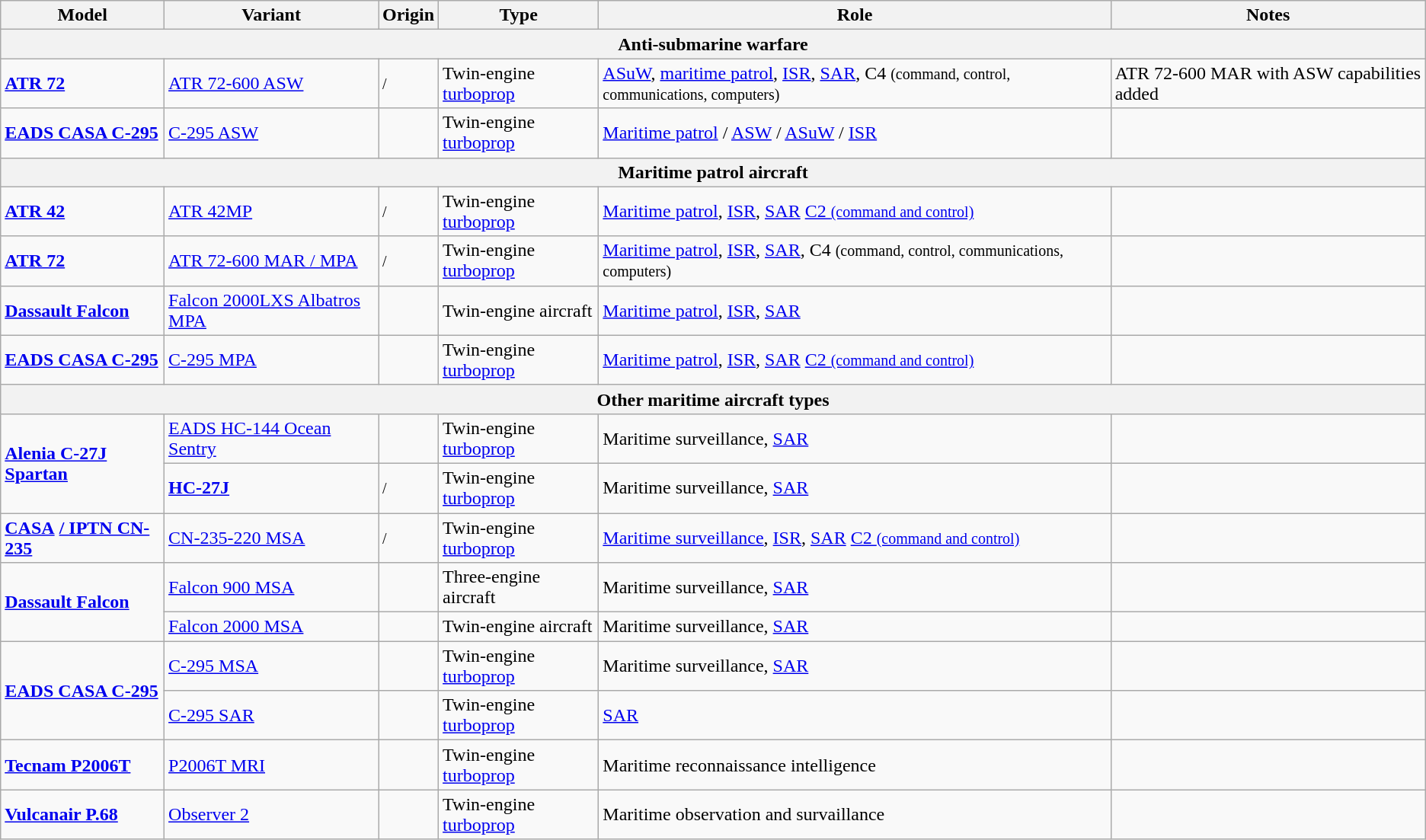<table class="wikitable sortable">
<tr>
<th scope=col>Model</th>
<th scope=col>Variant</th>
<th scope=col>Origin</th>
<th scope=col>Type</th>
<th scope=col>Role</th>
<th scope=col>Notes</th>
</tr>
<tr>
<th colspan="6">Anti-submarine warfare</th>
</tr>
<tr>
<td><strong><a href='#'>ATR 72</a></strong></td>
<td><a href='#'>ATR 72-600 ASW</a></td>
<td><small> /</small> <small></small></td>
<td>Twin-engine <a href='#'>turboprop</a></td>
<td><a href='#'>ASuW</a>, <a href='#'>maritime patrol</a>, <a href='#'>ISR</a>, <a href='#'>SAR</a>, C4 <small>(command, control, communications, computers)</small></td>
<td>ATR 72-600 MAR with ASW capabilities added</td>
</tr>
<tr>
<td><strong><a href='#'>EADS CASA C-295</a></strong></td>
<td><a href='#'>C-295 ASW</a></td>
<td><small></small></td>
<td>Twin-engine <a href='#'>turboprop</a></td>
<td><a href='#'>Maritime patrol</a> / <a href='#'>ASW</a> / <a href='#'>ASuW</a> / <a href='#'>ISR</a></td>
<td></td>
</tr>
<tr>
<th colspan="6">Maritime patrol aircraft</th>
</tr>
<tr>
<td><strong><a href='#'>ATR 42</a></strong></td>
<td><a href='#'>ATR 42MP</a></td>
<td><small> /</small> <small></small></td>
<td>Twin-engine <a href='#'>turboprop</a></td>
<td><a href='#'>Maritime patrol</a>, <a href='#'>ISR</a>, <a href='#'>SAR</a> <a href='#'>C2 <small>(command and control)</small></a></td>
<td></td>
</tr>
<tr>
<td><strong><a href='#'>ATR 72</a></strong></td>
<td><a href='#'>ATR 72-600 MAR / MPA</a></td>
<td><small> /</small> <small></small></td>
<td>Twin-engine <a href='#'>turboprop</a></td>
<td><a href='#'>Maritime patrol</a>, <a href='#'>ISR</a>, <a href='#'>SAR</a>, C4 <small>(command, control, communications, computers)</small></td>
<td></td>
</tr>
<tr>
<td><strong><a href='#'>Dassault Falcon</a></strong></td>
<td><a href='#'>Falcon 2000LXS Albatros MPA</a></td>
<td><small></small></td>
<td>Twin-engine aircraft</td>
<td><a href='#'>Maritime patrol</a>, <a href='#'>ISR</a>, <a href='#'>SAR</a></td>
<td></td>
</tr>
<tr>
<td><strong><a href='#'>EADS CASA C-295</a></strong></td>
<td><a href='#'>C-295 MPA</a></td>
<td><small></small></td>
<td>Twin-engine <a href='#'>turboprop</a></td>
<td><a href='#'>Maritime patrol</a>, <a href='#'>ISR</a>, <a href='#'>SAR</a> <a href='#'>C2 <small>(command and control)</small></a></td>
<td></td>
</tr>
<tr>
<th colspan="6">Other maritime aircraft types</th>
</tr>
<tr>
<td rowspan="2"><strong><a href='#'>Alenia C-27J Spartan</a></strong></td>
<td><a href='#'>EADS HC-144 Ocean Sentry</a></td>
<td><small></small></td>
<td>Twin-engine <a href='#'>turboprop</a></td>
<td>Maritime surveillance, <a href='#'>SAR</a></td>
<td></td>
</tr>
<tr>
<td><strong><a href='#'>HC-27J</a></strong></td>
<td><small> /</small> <small></small></td>
<td>Twin-engine <a href='#'>turboprop</a></td>
<td>Maritime surveillance, <a href='#'>SAR</a></td>
<td></td>
</tr>
<tr>
<td><strong><a href='#'>CASA</a></strong> <strong><a href='#'>/ IPTN CN-235</a></strong></td>
<td><a href='#'>CN-235-220 MSA</a></td>
<td><small> /</small> <small></small></td>
<td>Twin-engine <a href='#'>turboprop</a></td>
<td><a href='#'>Maritime surveillance</a>, <a href='#'>ISR</a>, <a href='#'>SAR</a> <a href='#'>C2 <small>(command and control)</small></a></td>
<td></td>
</tr>
<tr>
<td rowspan="2"><strong><a href='#'>Dassault Falcon</a></strong></td>
<td><a href='#'>Falcon 900 MSA</a></td>
<td><small></small></td>
<td>Three-engine aircraft</td>
<td>Maritime surveillance, <a href='#'>SAR</a></td>
<td></td>
</tr>
<tr>
<td><a href='#'>Falcon 2000 MSA</a></td>
<td><small></small></td>
<td>Twin-engine aircraft</td>
<td>Maritime surveillance, <a href='#'>SAR</a></td>
<td></td>
</tr>
<tr>
<td rowspan="2"><strong><a href='#'>EADS CASA C-295</a></strong></td>
<td><a href='#'>C-295 MSA</a></td>
<td><small></small></td>
<td>Twin-engine <a href='#'>turboprop</a></td>
<td>Maritime surveillance, <a href='#'>SAR</a></td>
<td></td>
</tr>
<tr>
<td><a href='#'>C-295 SAR</a></td>
<td><small></small></td>
<td>Twin-engine <a href='#'>turboprop</a></td>
<td><a href='#'>SAR</a></td>
<td></td>
</tr>
<tr>
<td><strong><a href='#'>Tecnam P2006T</a></strong></td>
<td><a href='#'>P2006T MRI</a></td>
<td><small></small></td>
<td>Twin-engine <a href='#'>turboprop</a></td>
<td>Maritime reconnaissance intelligence</td>
<td></td>
</tr>
<tr>
<td><a href='#'><strong>Vulcanair P.68</strong></a></td>
<td><a href='#'>Observer 2</a></td>
<td><small></small></td>
<td>Twin-engine <a href='#'>turboprop</a></td>
<td>Maritime observation and survaillance</td>
<td></td>
</tr>
</table>
